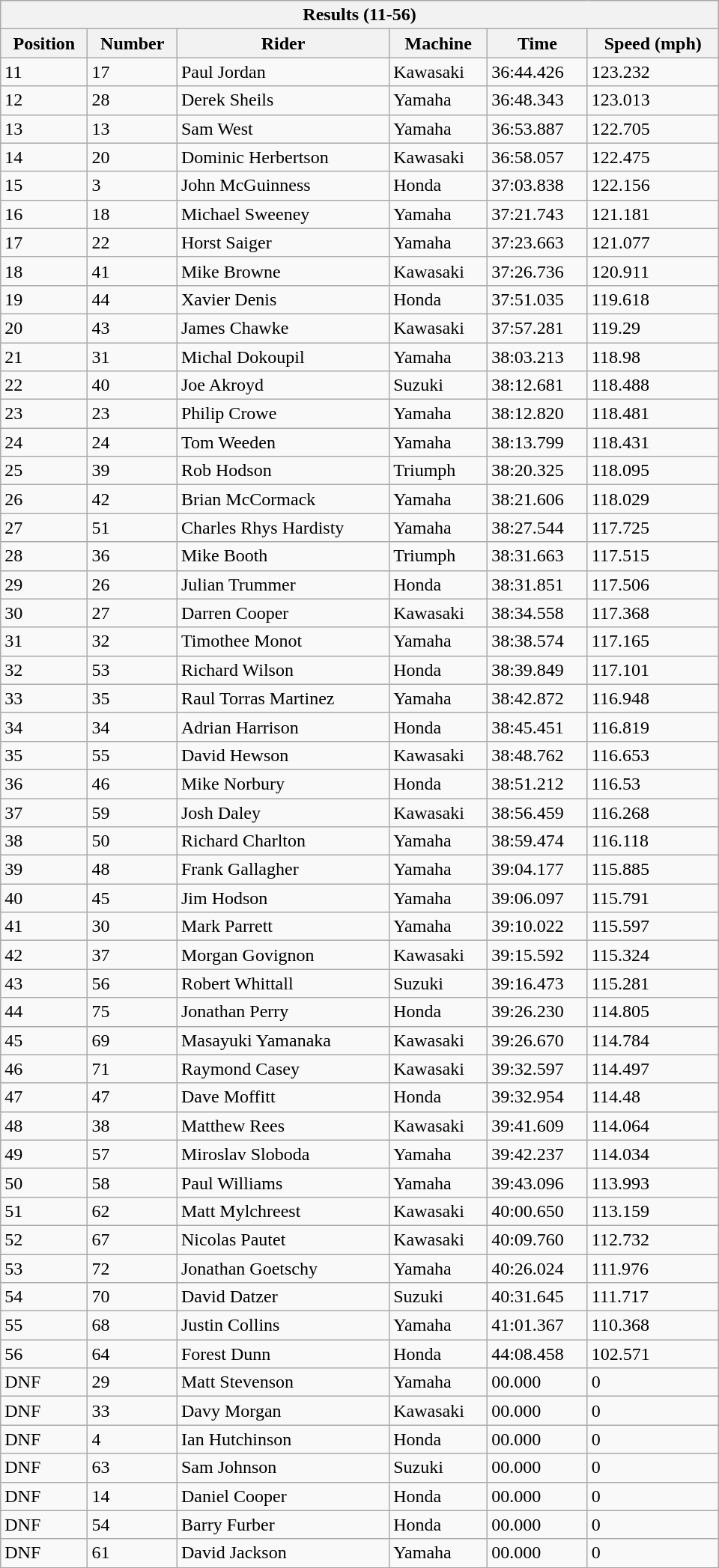<table class="collapsible collapsed wikitable"style="width:40em;margin-top:-1px;">
<tr>
<th scope="col" colspan="6">Results (11-56)</th>
</tr>
<tr>
<th scope="col">Position</th>
<th scope="col">Number</th>
<th scope="col">Rider</th>
<th scope="col">Machine</th>
<th scope="col">Time</th>
<th scope="col">Speed (mph)</th>
</tr>
<tr>
<td>11</td>
<td>17</td>
<td>Paul Jordan</td>
<td>Kawasaki</td>
<td>36:44.426</td>
<td>123.232</td>
</tr>
<tr>
<td>12</td>
<td>28</td>
<td>Derek Sheils</td>
<td>Yamaha</td>
<td>36:48.343</td>
<td>123.013</td>
</tr>
<tr>
<td>13</td>
<td>13</td>
<td>Sam West</td>
<td>Yamaha</td>
<td>36:53.887</td>
<td>122.705</td>
</tr>
<tr>
<td>14</td>
<td>20</td>
<td>Dominic Herbertson</td>
<td>Kawasaki</td>
<td>36:58.057</td>
<td>122.475</td>
</tr>
<tr>
<td>15</td>
<td>3</td>
<td>John McGuinness</td>
<td>Honda</td>
<td>37:03.838</td>
<td>122.156</td>
</tr>
<tr>
<td>16</td>
<td>18</td>
<td>Michael Sweeney</td>
<td>Yamaha</td>
<td>37:21.743</td>
<td>121.181</td>
</tr>
<tr>
<td>17</td>
<td>22</td>
<td>Horst Saiger</td>
<td>Yamaha</td>
<td>37:23.663</td>
<td>121.077</td>
</tr>
<tr>
<td>18</td>
<td>41</td>
<td>Mike Browne</td>
<td>Kawasaki</td>
<td>37:26.736</td>
<td>120.911</td>
</tr>
<tr>
<td>19</td>
<td>44</td>
<td>Xavier Denis</td>
<td>Honda</td>
<td>37:51.035</td>
<td>119.618</td>
</tr>
<tr>
<td>20</td>
<td>43</td>
<td>James Chawke</td>
<td>Kawasaki</td>
<td>37:57.281</td>
<td>119.29</td>
</tr>
<tr>
<td>21</td>
<td>31</td>
<td>Michal Dokoupil</td>
<td>Yamaha</td>
<td>38:03.213</td>
<td>118.98</td>
</tr>
<tr>
<td>22</td>
<td>40</td>
<td>Joe Akroyd</td>
<td>Suzuki</td>
<td>38:12.681</td>
<td>118.488</td>
</tr>
<tr>
<td>23</td>
<td>23</td>
<td>Philip Crowe</td>
<td>Yamaha</td>
<td>38:12.820</td>
<td>118.481</td>
</tr>
<tr>
<td>24</td>
<td>24</td>
<td>Tom Weeden</td>
<td>Yamaha</td>
<td>38:13.799</td>
<td>118.431</td>
</tr>
<tr>
<td>25</td>
<td>39</td>
<td>Rob Hodson</td>
<td>Triumph</td>
<td>38:20.325</td>
<td>118.095</td>
</tr>
<tr>
<td>26</td>
<td>42</td>
<td>Brian McCormack</td>
<td>Yamaha</td>
<td>38:21.606</td>
<td>118.029</td>
</tr>
<tr>
<td>27</td>
<td>51</td>
<td>Charles Rhys Hardisty</td>
<td>Yamaha</td>
<td>38:27.544</td>
<td>117.725</td>
</tr>
<tr>
<td>28</td>
<td>36</td>
<td>Mike Booth</td>
<td>Triumph</td>
<td>38:31.663</td>
<td>117.515</td>
</tr>
<tr>
<td>29</td>
<td>26</td>
<td>Julian Trummer</td>
<td>Honda</td>
<td>38:31.851</td>
<td>117.506</td>
</tr>
<tr>
<td>30</td>
<td>27</td>
<td>Darren Cooper</td>
<td>Kawasaki</td>
<td>38:34.558</td>
<td>117.368</td>
</tr>
<tr>
<td>31</td>
<td>32</td>
<td>Timothee Monot</td>
<td>Yamaha</td>
<td>38:38.574</td>
<td>117.165</td>
</tr>
<tr>
<td>32</td>
<td>53</td>
<td>Richard Wilson</td>
<td>Honda</td>
<td>38:39.849</td>
<td>117.101</td>
</tr>
<tr>
<td>33</td>
<td>35</td>
<td>Raul Torras Martinez</td>
<td>Yamaha</td>
<td>38:42.872</td>
<td>116.948</td>
</tr>
<tr>
<td>34</td>
<td>34</td>
<td>Adrian Harrison</td>
<td>Honda</td>
<td>38:45.451</td>
<td>116.819</td>
</tr>
<tr>
<td>35</td>
<td>55</td>
<td>David Hewson</td>
<td>Kawasaki</td>
<td>38:48.762</td>
<td>116.653</td>
</tr>
<tr>
<td>36</td>
<td>46</td>
<td>Mike Norbury</td>
<td>Honda</td>
<td>38:51.212</td>
<td>116.53</td>
</tr>
<tr>
<td>37</td>
<td>59</td>
<td>Josh Daley</td>
<td>Kawasaki</td>
<td>38:56.459</td>
<td>116.268</td>
</tr>
<tr>
<td>38</td>
<td>50</td>
<td>Richard Charlton</td>
<td>Yamaha</td>
<td>38:59.474</td>
<td>116.118</td>
</tr>
<tr>
<td>39</td>
<td>48</td>
<td>Frank Gallagher</td>
<td>Yamaha</td>
<td>39:04.177</td>
<td>115.885</td>
</tr>
<tr>
<td>40</td>
<td>45</td>
<td>Jim Hodson</td>
<td>Yamaha</td>
<td>39:06.097</td>
<td>115.791</td>
</tr>
<tr>
<td>41</td>
<td>30</td>
<td>Mark Parrett</td>
<td>Yamaha</td>
<td>39:10.022</td>
<td>115.597</td>
</tr>
<tr>
<td>42</td>
<td>37</td>
<td>Morgan Govignon</td>
<td>Kawasaki</td>
<td>39:15.592</td>
<td>115.324</td>
</tr>
<tr>
<td>43</td>
<td>56</td>
<td>Robert Whittall</td>
<td>Suzuki</td>
<td>39:16.473</td>
<td>115.281</td>
</tr>
<tr>
<td>44</td>
<td>75</td>
<td>Jonathan Perry</td>
<td>Honda</td>
<td>39:26.230</td>
<td>114.805</td>
</tr>
<tr>
<td>45</td>
<td>69</td>
<td>Masayuki Yamanaka</td>
<td>Kawasaki</td>
<td>39:26.670</td>
<td>114.784</td>
</tr>
<tr>
<td>46</td>
<td>71</td>
<td>Raymond Casey</td>
<td>Kawasaki</td>
<td>39:32.597</td>
<td>114.497</td>
</tr>
<tr>
<td>47</td>
<td>47</td>
<td>Dave Moffitt</td>
<td>Honda</td>
<td>39:32.954</td>
<td>114.48</td>
</tr>
<tr>
<td>48</td>
<td>38</td>
<td>Matthew Rees</td>
<td>Kawasaki</td>
<td>39:41.609</td>
<td>114.064</td>
</tr>
<tr>
<td>49</td>
<td>57</td>
<td>Miroslav Sloboda</td>
<td>Yamaha</td>
<td>39:42.237</td>
<td>114.034</td>
</tr>
<tr>
<td>50</td>
<td>58</td>
<td>Paul Williams</td>
<td>Yamaha</td>
<td>39:43.096</td>
<td>113.993</td>
</tr>
<tr>
<td>51</td>
<td>62</td>
<td>Matt Mylchreest</td>
<td>Kawasaki</td>
<td>40:00.650</td>
<td>113.159</td>
</tr>
<tr>
<td>52</td>
<td>67</td>
<td>Nicolas Pautet</td>
<td>Kawasaki</td>
<td>40:09.760</td>
<td>112.732</td>
</tr>
<tr>
<td>53</td>
<td>72</td>
<td>Jonathan Goetschy</td>
<td>Yamaha</td>
<td>40:26.024</td>
<td>111.976</td>
</tr>
<tr>
<td>54</td>
<td>70</td>
<td>David Datzer</td>
<td>Suzuki</td>
<td>40:31.645</td>
<td>111.717</td>
</tr>
<tr>
<td>55</td>
<td>68</td>
<td>Justin Collins</td>
<td>Yamaha</td>
<td>41:01.367</td>
<td>110.368</td>
</tr>
<tr>
<td>56</td>
<td>64</td>
<td>Forest Dunn</td>
<td>Honda</td>
<td>44:08.458</td>
<td>102.571</td>
</tr>
<tr>
<td>DNF</td>
<td>29</td>
<td>Matt Stevenson</td>
<td>Yamaha</td>
<td>00.000</td>
<td>0</td>
</tr>
<tr>
<td>DNF</td>
<td>33</td>
<td>Davy Morgan</td>
<td>Kawasaki</td>
<td>00.000</td>
<td>0</td>
</tr>
<tr>
<td>DNF</td>
<td>4</td>
<td>Ian Hutchinson</td>
<td>Honda</td>
<td>00.000</td>
<td>0</td>
</tr>
<tr>
<td>DNF</td>
<td>63</td>
<td>Sam Johnson</td>
<td>Suzuki</td>
<td>00.000</td>
<td>0</td>
</tr>
<tr>
<td>DNF</td>
<td>14</td>
<td>Daniel Cooper</td>
<td>Honda</td>
<td>00.000</td>
<td>0</td>
</tr>
<tr>
<td>DNF</td>
<td>54</td>
<td>Barry Furber</td>
<td>Honda</td>
<td>00.000</td>
<td>0</td>
</tr>
<tr>
<td>DNF</td>
<td>61</td>
<td>David Jackson</td>
<td>Yamaha</td>
<td>00.000</td>
<td>0</td>
</tr>
</table>
